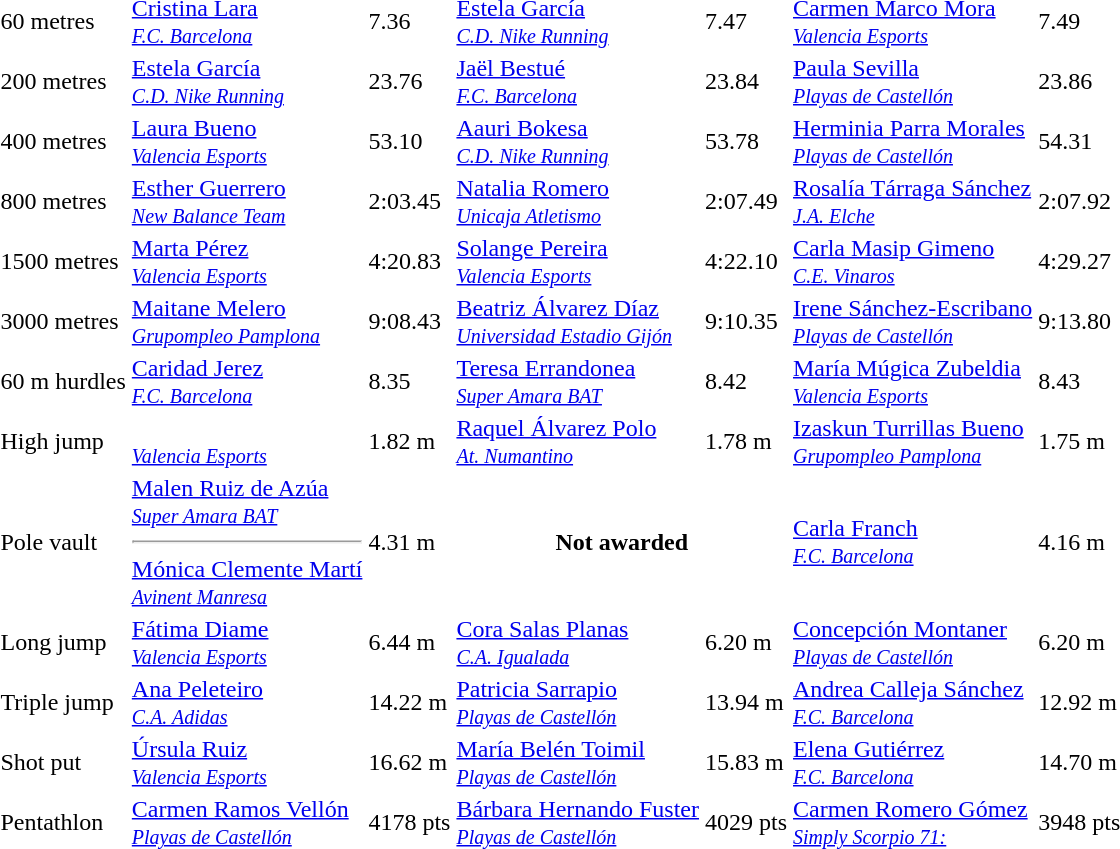<table>
<tr>
<td>60 metres</td>
<td><a href='#'>Cristina Lara</a><br><small><a href='#'><em>F.C. Barcelona</em></a></small></td>
<td>7.36</td>
<td><a href='#'>Estela García</a><br><small><em><a href='#'>C.D. Nike Running</a></em></small></td>
<td>7.47</td>
<td><a href='#'>Carmen Marco Mora</a><br><small><a href='#'><em>Valencia Esports</em></a></small></td>
<td>7.49</td>
</tr>
<tr>
<td>200 metres</td>
<td><a href='#'>Estela García</a><br><small><em><a href='#'>C.D. Nike Running</a></em></small></td>
<td>23.76</td>
<td><a href='#'>Jaël Bestué</a><br><small><a href='#'><em>F.C. Barcelona</em></a></small></td>
<td>23.84</td>
<td><a href='#'>Paula Sevilla</a><br><small><a href='#'><em>Playas de Castellón</em></a></small></td>
<td>23.86</td>
</tr>
<tr>
<td>400 metres</td>
<td><a href='#'>Laura Bueno</a><br><small><a href='#'><em>Valencia Esports</em></a></small></td>
<td>53.10</td>
<td><a href='#'>Aauri Bokesa</a><br><small><em><a href='#'>C.D. Nike Running</a></em></small></td>
<td>53.78</td>
<td><a href='#'>Herminia Parra Morales</a><br><small><a href='#'><em>Playas de Castellón</em></a></small></td>
<td>54.31</td>
</tr>
<tr>
<td>800 metres</td>
<td><a href='#'>Esther Guerrero</a><br><small><em><a href='#'>New Balance Team</a></em></small></td>
<td>2:03.45</td>
<td><a href='#'>Natalia Romero</a><br><small><em><a href='#'>Unicaja Atletismo</a></em></small></td>
<td>2:07.49</td>
<td><a href='#'>Rosalía Tárraga Sánchez</a><br><small><a href='#'><em>J.A. Elche</em></a></small></td>
<td>2:07.92</td>
</tr>
<tr>
<td>1500 metres</td>
<td><a href='#'>Marta Pérez</a><br><small><a href='#'><em>Valencia Esports</em></a></small></td>
<td>4:20.83</td>
<td><a href='#'>Solange Pereira</a><br><small><a href='#'><em>Valencia Esports</em></a></small></td>
<td>4:22.10</td>
<td><a href='#'>Carla Masip Gimeno</a><br><small><em><a href='#'>C.E. Vinaros</a></em></small></td>
<td>4:29.27</td>
</tr>
<tr>
<td>3000 metres</td>
<td><a href='#'>Maitane Melero</a><br><small><a href='#'><em>Grupompleo Pamplona</em></a></small></td>
<td>9:08.43</td>
<td><a href='#'>Beatriz Álvarez Díaz</a><br><small><em><a href='#'>Universidad Estadio Gijón</a></em></small></td>
<td>9:10.35</td>
<td><a href='#'>Irene Sánchez-Escribano</a><br><small><a href='#'><em>Playas de Castellón</em></a></small></td>
<td>9:13.80</td>
</tr>
<tr>
<td>60 m hurdles</td>
<td><a href='#'>Caridad Jerez</a><br><small><a href='#'><em>F.C. Barcelona</em></a></small></td>
<td>8.35</td>
<td><a href='#'>Teresa Errandonea</a><br><small><em><a href='#'>Super Amara BAT</a></em></small></td>
<td>8.42</td>
<td><a href='#'>María Múgica Zubeldia</a><br><small><a href='#'><em>Valencia Esports</em></a></small></td>
<td>8.43</td>
</tr>
<tr>
<td>High jump</td>
<td><br><small><a href='#'><em>Valencia Esports</em></a></small></td>
<td>1.82 m</td>
<td><a href='#'>Raquel Álvarez Polo</a><br><small><a href='#'><em>At. Numantino</em></a></small></td>
<td>1.78 m</td>
<td><a href='#'>Izaskun Turrillas Bueno</a><br><small><a href='#'><em>Grupompleo Pamplona</em></a></small></td>
<td>1.75 m</td>
</tr>
<tr>
<td>Pole vault</td>
<td><a href='#'>Malen Ruiz de Azúa</a><br><small><em><a href='#'>Super Amara BAT</a></em></small><hr><a href='#'>Mónica Clemente Martí</a><br><small><a href='#'><em>Avinent Manresa</em></a></small></td>
<td>4.31 m</td>
<th colspan=2>Not awarded</th>
<td><a href='#'>Carla Franch</a><br><small><a href='#'><em>F.C. Barcelona</em></a></small></td>
<td>4.16 m</td>
</tr>
<tr>
<td>Long jump</td>
<td><a href='#'>Fátima Diame</a><br><small><a href='#'><em>Valencia Esports</em></a></small></td>
<td>6.44 m</td>
<td><a href='#'>Cora Salas Planas</a><br><small><a href='#'><em>C.A. Igualada</em></a></small></td>
<td>6.20 m</td>
<td><a href='#'>Concepción Montaner</a><br><small><a href='#'><em>Playas de Castellón</em></a></small></td>
<td>6.20 m</td>
</tr>
<tr>
<td>Triple jump</td>
<td><a href='#'>Ana Peleteiro</a><br><small><a href='#'><em>C.A. Adidas</em></a></small></td>
<td>14.22 m</td>
<td><a href='#'>Patricia Sarrapio</a><br><small><a href='#'><em>Playas de Castellón</em></a></small></td>
<td>13.94 m</td>
<td><a href='#'>Andrea Calleja Sánchez</a><br><small><a href='#'><em>F.C. Barcelona</em></a></small></td>
<td>12.92 m</td>
</tr>
<tr>
<td>Shot put</td>
<td><a href='#'>Úrsula Ruiz</a><br><small><a href='#'><em>Valencia Esports</em></a></small></td>
<td>16.62 m</td>
<td><a href='#'>María Belén Toimil</a><br><small><a href='#'><em>Playas de Castellón</em></a></small></td>
<td>15.83 m</td>
<td><a href='#'>Elena Gutiérrez</a><br><small><a href='#'><em>F.C. Barcelona</em></a></small></td>
<td>14.70 m</td>
</tr>
<tr>
<td>Pentathlon</td>
<td><a href='#'>Carmen Ramos Vellón</a><br><small><a href='#'><em>Playas de Castellón</em></a></small></td>
<td>4178 pts</td>
<td><a href='#'>Bárbara Hernando Fuster</a><br><small><a href='#'><em>Playas de Castellón</em></a></small></td>
<td>4029 pts</td>
<td><a href='#'>Carmen Romero Gómez</a><br><small><a href='#'><em>Simply Scorpio 71:</em></a></small></td>
<td>3948 pts</td>
</tr>
</table>
